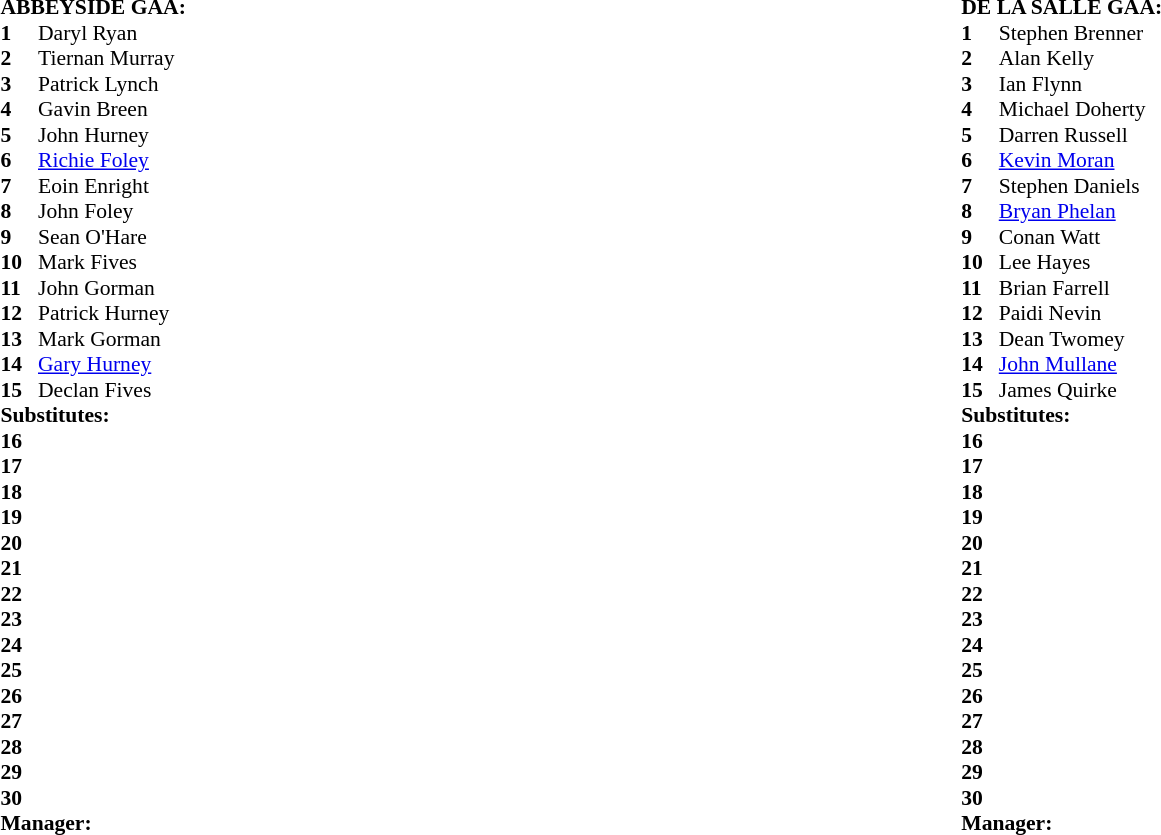<table width="75%">
<tr>
<td valign="top" width="50%"><br><table style="font-size: 90%" cellspacing="0" cellpadding="0">
<tr>
<td colspan="4"><strong>ABBEYSIDE GAA:</strong></td>
</tr>
<tr>
<th width=25></th>
</tr>
<tr>
<td><strong>1</strong></td>
<td>Daryl Ryan</td>
</tr>
<tr>
<td><strong>2</strong></td>
<td>Tiernan Murray</td>
</tr>
<tr>
<td><strong>3</strong></td>
<td>Patrick Lynch</td>
</tr>
<tr>
<td><strong>4</strong></td>
<td>Gavin Breen</td>
</tr>
<tr>
<td><strong>5</strong></td>
<td>John Hurney</td>
</tr>
<tr>
<td><strong>6</strong></td>
<td><a href='#'>Richie Foley</a></td>
</tr>
<tr>
<td><strong>7</strong></td>
<td>Eoin Enright</td>
</tr>
<tr>
<td><strong>8</strong></td>
<td>John Foley</td>
</tr>
<tr>
<td><strong>9</strong></td>
<td>Sean O'Hare</td>
</tr>
<tr>
<td><strong>10</strong></td>
<td>Mark Fives</td>
</tr>
<tr>
<td><strong>11</strong></td>
<td>John Gorman</td>
</tr>
<tr>
<td><strong>12</strong></td>
<td>Patrick Hurney</td>
</tr>
<tr>
<td><strong>13</strong></td>
<td>Mark Gorman</td>
</tr>
<tr>
<td><strong>14</strong></td>
<td><a href='#'>Gary Hurney</a></td>
</tr>
<tr>
<td><strong>15</strong></td>
<td>Declan Fives</td>
</tr>
<tr>
<td colspan=3><strong>Substitutes:</strong></td>
</tr>
<tr>
<td><strong>16</strong></td>
<td></td>
</tr>
<tr>
<td><strong>17</strong></td>
<td></td>
</tr>
<tr>
<td><strong>18</strong></td>
<td></td>
</tr>
<tr>
<td><strong>19</strong></td>
<td></td>
</tr>
<tr>
<td><strong>20</strong></td>
<td></td>
</tr>
<tr>
<td><strong>21</strong></td>
<td></td>
</tr>
<tr>
<td><strong>22</strong></td>
<td></td>
</tr>
<tr>
<td><strong>23</strong></td>
<td></td>
</tr>
<tr>
<td><strong>24</strong></td>
<td></td>
</tr>
<tr>
<td><strong>25</strong></td>
<td></td>
</tr>
<tr>
<td><strong>26</strong></td>
<td></td>
</tr>
<tr>
<td><strong>27</strong></td>
<td></td>
</tr>
<tr>
<td><strong>28</strong></td>
<td></td>
</tr>
<tr>
<td><strong>29</strong></td>
<td></td>
</tr>
<tr>
<td><strong>30</strong></td>
<td></td>
</tr>
<tr>
<td colspan=3><strong>Manager:</strong></td>
</tr>
<tr>
<td colspan=4></td>
</tr>
</table>
</td>
<td valign="top" width="50%"><br><table style="font-size: 90%" cellspacing="0" cellpadding="0" align=center>
<tr>
<td colspan="4"><strong>DE LA SALLE GAA:</strong></td>
</tr>
<tr>
<th width=25></th>
</tr>
<tr>
<td><strong>1</strong></td>
<td>Stephen Brenner</td>
</tr>
<tr>
<td><strong>2</strong></td>
<td>Alan Kelly</td>
</tr>
<tr>
<td><strong>3</strong></td>
<td>Ian Flynn</td>
</tr>
<tr>
<td><strong>4</strong></td>
<td>Michael Doherty</td>
</tr>
<tr>
<td><strong>5</strong></td>
<td>Darren Russell</td>
</tr>
<tr>
<td><strong>6</strong></td>
<td><a href='#'>Kevin Moran</a></td>
</tr>
<tr>
<td><strong>7</strong></td>
<td>Stephen Daniels</td>
</tr>
<tr>
<td><strong>8</strong></td>
<td><a href='#'>Bryan Phelan</a></td>
</tr>
<tr>
<td><strong>9</strong></td>
<td>Conan Watt</td>
</tr>
<tr>
<td><strong>10</strong></td>
<td>Lee Hayes</td>
</tr>
<tr>
<td><strong>11</strong></td>
<td>Brian Farrell</td>
</tr>
<tr>
<td><strong>12</strong></td>
<td>Paidi Nevin</td>
</tr>
<tr>
<td><strong>13</strong></td>
<td>Dean Twomey</td>
</tr>
<tr>
<td><strong>14</strong></td>
<td><a href='#'>John Mullane</a></td>
</tr>
<tr>
<td><strong>15</strong></td>
<td>James Quirke</td>
</tr>
<tr>
<td colspan=3><strong>Substitutes:</strong></td>
</tr>
<tr>
<td><strong>16</strong></td>
<td></td>
</tr>
<tr>
<td><strong>17</strong></td>
<td></td>
</tr>
<tr>
<td><strong>18</strong></td>
<td></td>
</tr>
<tr>
<td><strong>19</strong></td>
<td></td>
</tr>
<tr>
<td><strong>20</strong></td>
<td></td>
</tr>
<tr>
<td><strong>21</strong></td>
<td></td>
</tr>
<tr>
<td><strong>22</strong></td>
<td></td>
</tr>
<tr>
<td><strong>23</strong></td>
<td></td>
</tr>
<tr>
<td><strong>24</strong></td>
<td></td>
</tr>
<tr>
<td><strong>25</strong></td>
<td></td>
</tr>
<tr>
<td><strong>26</strong></td>
<td></td>
</tr>
<tr>
<td><strong>27</strong></td>
<td></td>
</tr>
<tr>
<td><strong>28</strong></td>
<td></td>
</tr>
<tr>
<td><strong>29</strong></td>
<td></td>
</tr>
<tr>
<td><strong>30</strong></td>
<td></td>
</tr>
<tr>
<td colspan=3><strong>Manager:</strong></td>
</tr>
<tr>
<td colspan=4></td>
</tr>
</table>
</td>
</tr>
</table>
